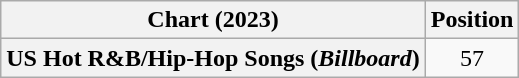<table class="wikitable plainrowheaders" style="text-align:center">
<tr>
<th scope="col">Chart (2023)</th>
<th scope="col">Position</th>
</tr>
<tr>
<th scope="row">US Hot R&B/Hip-Hop Songs (<em>Billboard</em>)</th>
<td>57</td>
</tr>
</table>
